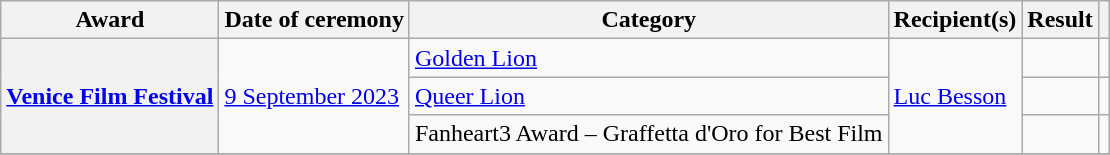<table class="wikitable sortable plainrowheaders">
<tr>
<th scope="col">Award</th>
<th scope="col">Date of ceremony</th>
<th scope="col">Category</th>
<th scope="col">Recipient(s)</th>
<th scope="col">Result</th>
<th scope="col" class="unsortable"></th>
</tr>
<tr>
<th rowspan="3" scope="row"><a href='#'>Venice Film Festival</a></th>
<td rowspan="3"><a href='#'>9 September 2023</a></td>
<td><a href='#'>Golden Lion</a></td>
<td rowspan="3"><a href='#'>Luc Besson</a></td>
<td></td>
<td style="text-align:center;"></td>
</tr>
<tr>
<td><a href='#'>Queer Lion</a></td>
<td></td>
<td style="text-align:center;"></td>
</tr>
<tr>
<td>Fanheart3 Award – Graffetta d'Oro for Best Film</td>
<td></td>
<td style="text-align:center;"></td>
</tr>
<tr>
</tr>
</table>
